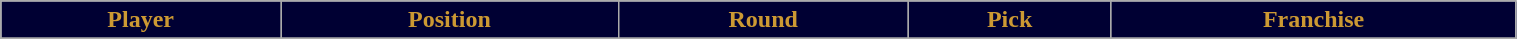<table class="wikitable" width="80%">
<tr align="center"  style="background:#000033;color:#CC9933;">
<td><strong>Player</strong></td>
<td><strong>Position</strong></td>
<td><strong>Round</strong></td>
<td><strong>Pick</strong></td>
<td><strong>Franchise</strong></td>
</tr>
<tr align="center" bgcolor="">
</tr>
</table>
